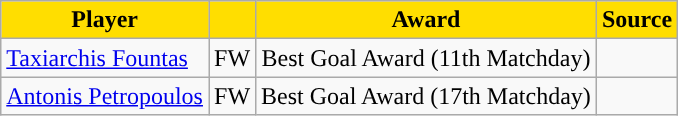<table class="wikitable">
<tr>
<th style="background:#FFDE00">Player</th>
<th style="background:#FFDE00"></th>
<th style="background:#FFDE00">Award</th>
<th style="background:#FFDE00">Source</th>
</tr>
<tr>
<td> <a href='#'>Taxiarchis Fountas</a></td>
<td align="center">FW</td>
<td align="center">Best Goal Award (11th Matchday)</td>
<td align="center"></td>
</tr>
<tr>
<td> <a href='#'>Antonis Petropoulos</a></td>
<td align="center">FW</td>
<td align="center">Best Goal Award (17th Matchday)</td>
<td align="center"></td>
</tr>
</table>
